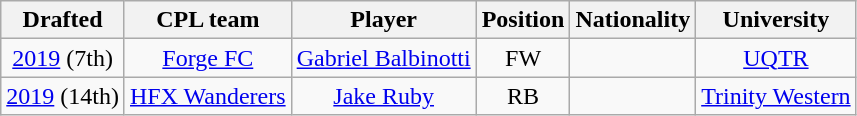<table class="wikitable" style="text-align: center">
<tr>
<th>Drafted</th>
<th>CPL team</th>
<th>Player</th>
<th>Position</th>
<th>Nationality</th>
<th>University</th>
</tr>
<tr>
<td><a href='#'>2019</a> (7th)</td>
<td><a href='#'>Forge FC</a></td>
<td><a href='#'>Gabriel Balbinotti</a></td>
<td>FW</td>
<td></td>
<td><a href='#'>UQTR</a></td>
</tr>
<tr>
<td><a href='#'>2019</a> (14th)</td>
<td><a href='#'>HFX Wanderers</a></td>
<td><a href='#'>Jake Ruby</a></td>
<td>RB</td>
<td></td>
<td><a href='#'>Trinity Western</a></td>
</tr>
</table>
